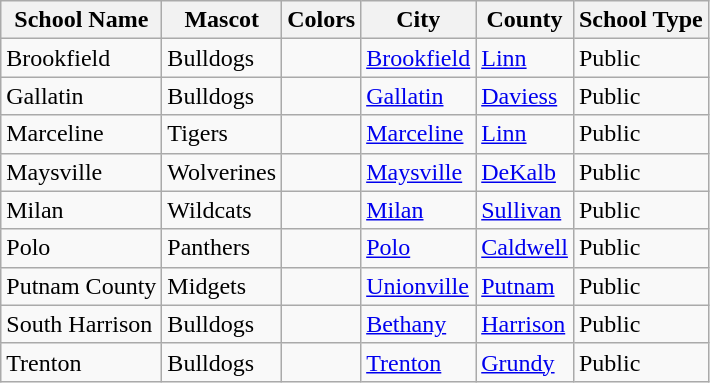<table class="wikitable">
<tr>
<th>School Name</th>
<th>Mascot</th>
<th>Colors</th>
<th>City</th>
<th>County</th>
<th>School Type</th>
</tr>
<tr>
<td>Brookfield</td>
<td>Bulldogs</td>
<td> </td>
<td><a href='#'>Brookfield</a></td>
<td><a href='#'>Linn</a></td>
<td>Public</td>
</tr>
<tr>
<td>Gallatin</td>
<td>Bulldogs</td>
<td> </td>
<td><a href='#'>Gallatin</a></td>
<td><a href='#'>Daviess</a></td>
<td>Public</td>
</tr>
<tr>
<td>Marceline</td>
<td>Tigers</td>
<td> </td>
<td><a href='#'>Marceline</a></td>
<td><a href='#'>Linn</a></td>
<td>Public</td>
</tr>
<tr>
<td>Maysville</td>
<td>Wolverines</td>
<td> </td>
<td><a href='#'>Maysville</a></td>
<td><a href='#'>DeKalb</a></td>
<td>Public</td>
</tr>
<tr>
<td>Milan</td>
<td>Wildcats</td>
<td> </td>
<td><a href='#'>Milan</a></td>
<td><a href='#'>Sullivan</a></td>
<td>Public</td>
</tr>
<tr>
<td>Polo</td>
<td>Panthers</td>
<td> </td>
<td><a href='#'>Polo</a></td>
<td><a href='#'>Caldwell</a></td>
<td>Public</td>
</tr>
<tr>
<td>Putnam County</td>
<td>Midgets</td>
<td> </td>
<td><a href='#'>Unionville</a></td>
<td><a href='#'>Putnam</a></td>
<td>Public</td>
</tr>
<tr>
<td>South Harrison</td>
<td>Bulldogs</td>
<td> </td>
<td><a href='#'>Bethany</a></td>
<td><a href='#'>Harrison</a></td>
<td>Public</td>
</tr>
<tr>
<td>Trenton</td>
<td>Bulldogs</td>
<td> </td>
<td><a href='#'>Trenton</a></td>
<td><a href='#'>Grundy</a></td>
<td>Public</td>
</tr>
</table>
